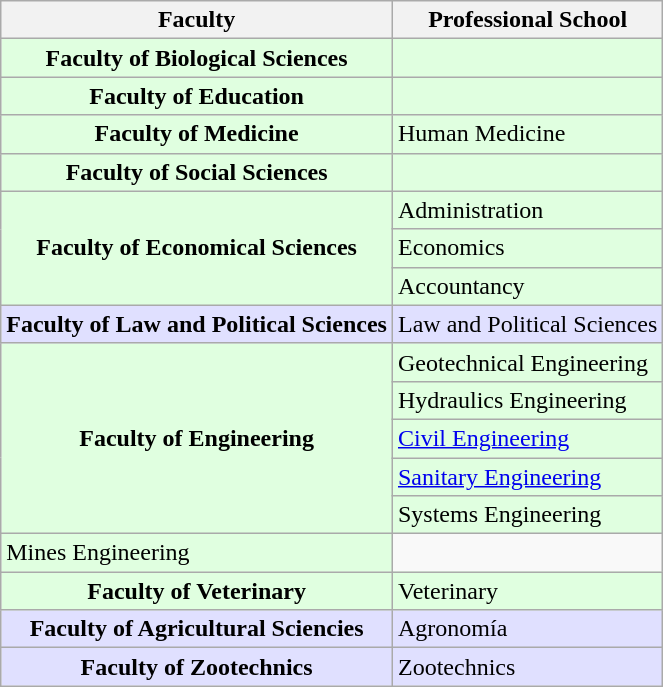<table class="wikitable" style="text-align:center">
<tr>
<th>Faculty</th>
<th>Professional School</th>
</tr>
<tr style="background-color:#E0FFE0">
<td rowspan="1"><strong>Faculty of Biological Sciences</strong></td>
<td style="text-align:left"></td>
</tr>
<tr style="background-color:#E0FFE0">
<td rowspan="1"><strong>Faculty of Education</strong></td>
<td style="text-align:left"></td>
</tr>
<tr style="background-color:#E0FFE0">
<td rowspan="1"><strong>Faculty of Medicine</strong></td>
<td style="text-align:left">Human Medicine</td>
</tr>
<tr style="background-color:#E0FFE0">
<td rowspan="1"><strong>Faculty of Social Sciences</strong></td>
<td style="text-align:left"></td>
</tr>
<tr style="background-color:#E0FFE0">
<td rowspan="3"><strong>Faculty of Economical Sciences</strong></td>
<td style="text-align:left">Administration</td>
</tr>
<tr style="background-color:#E0FFE0">
<td style="text-align:left">Economics</td>
</tr>
<tr style="background-color:#E0FFE0">
<td style="text-align:left">Accountancy</td>
</tr>
<tr style="background-color:#E0E0FF">
<td rowspan="1"><strong>Faculty of Law and Political Sciences</strong></td>
<td style="text-align:left">Law and Political Sciences</td>
</tr>
<tr style="background-color:#E0FFE0">
<td rowspan="5"><strong>Faculty of Engineering</strong></td>
<td style="text-align:left">Geotechnical Engineering</td>
</tr>
<tr style="background-color:#E0FFE0">
<td style="text-align:left">Hydraulics Engineering</td>
</tr>
<tr style="background-color:#E0FFE0">
<td style="text-align:left"><a href='#'>Civil Engineering</a></td>
</tr>
<tr style="background-color:#E0FFE0">
<td style="text-align:left"><a href='#'>Sanitary Engineering</a></td>
</tr>
<tr style="background-color:#E0FFE0">
<td style="text-align:left">Systems Engineering</td>
</tr>
<tr style="background-color:#E0FFE0">
<td style="text-align:left">Mines Engineering</td>
</tr>
<tr style="background-color:#E0FFE0">
<td rowspan="1"><strong>Faculty of Veterinary</strong></td>
<td style="text-align:left">Veterinary</td>
</tr>
<tr style="background-color:#E0E0FF">
<td rowspan="1"><strong>Faculty of Agricultural Sciencies</strong></td>
<td style="text-align:left">Agronomía</td>
</tr>
<tr style="background-color:#E0E0FF">
<td rowspan="1"><strong>Faculty of Zootechnics</strong></td>
<td style="text-align:left">Zootechnics</td>
</tr>
</table>
